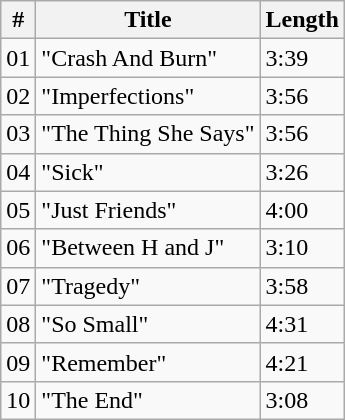<table class="wikitable">
<tr>
<th>#</th>
<th>Title</th>
<th>Length</th>
</tr>
<tr>
<td>01</td>
<td>"Crash And Burn"</td>
<td>3:39</td>
</tr>
<tr>
<td>02</td>
<td>"Imperfections"</td>
<td>3:56</td>
</tr>
<tr>
<td>03</td>
<td>"The Thing She Says"</td>
<td>3:56</td>
</tr>
<tr>
<td>04</td>
<td>"Sick"</td>
<td>3:26</td>
</tr>
<tr>
<td>05</td>
<td>"Just Friends"</td>
<td>4:00</td>
</tr>
<tr>
<td>06</td>
<td>"Between H and J"</td>
<td>3:10</td>
</tr>
<tr>
<td>07</td>
<td>"Tragedy"</td>
<td>3:58</td>
</tr>
<tr>
<td>08</td>
<td>"So Small"</td>
<td>4:31</td>
</tr>
<tr>
<td>09</td>
<td>"Remember"</td>
<td>4:21</td>
</tr>
<tr>
<td>10</td>
<td>"The End"</td>
<td>3:08</td>
</tr>
</table>
